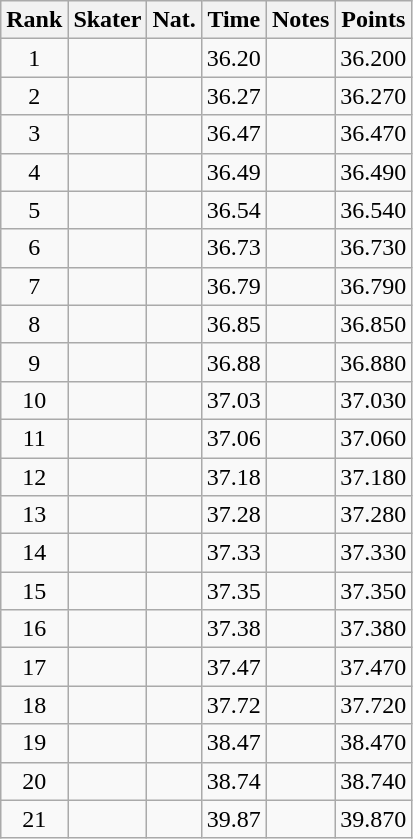<table class="wikitable sortable" border="1" style="text-align:center">
<tr>
<th>Rank</th>
<th>Skater</th>
<th>Nat.</th>
<th>Time</th>
<th>Notes</th>
<th>Points</th>
</tr>
<tr>
<td>1</td>
<td align=left></td>
<td></td>
<td>36.20</td>
<td></td>
<td>36.200</td>
</tr>
<tr>
<td>2</td>
<td align=left></td>
<td></td>
<td>36.27</td>
<td></td>
<td>36.270</td>
</tr>
<tr>
<td>3</td>
<td align=left></td>
<td></td>
<td>36.47</td>
<td></td>
<td>36.470</td>
</tr>
<tr>
<td>4</td>
<td align=left></td>
<td></td>
<td>36.49</td>
<td></td>
<td>36.490</td>
</tr>
<tr>
<td>5</td>
<td align=left></td>
<td></td>
<td>36.54</td>
<td></td>
<td>36.540</td>
</tr>
<tr>
<td>6</td>
<td align=left></td>
<td></td>
<td>36.73</td>
<td></td>
<td>36.730</td>
</tr>
<tr>
<td>7</td>
<td align=left></td>
<td></td>
<td>36.79</td>
<td></td>
<td>36.790</td>
</tr>
<tr>
<td>8</td>
<td align=left></td>
<td></td>
<td>36.85</td>
<td></td>
<td>36.850</td>
</tr>
<tr>
<td>9</td>
<td align=left></td>
<td></td>
<td>36.88</td>
<td></td>
<td>36.880</td>
</tr>
<tr>
<td>10</td>
<td align=left></td>
<td></td>
<td>37.03</td>
<td></td>
<td>37.030</td>
</tr>
<tr>
<td>11</td>
<td align=left></td>
<td></td>
<td>37.06</td>
<td></td>
<td>37.060</td>
</tr>
<tr>
<td>12</td>
<td align=left></td>
<td></td>
<td>37.18</td>
<td></td>
<td>37.180</td>
</tr>
<tr>
<td>13</td>
<td align=left></td>
<td></td>
<td>37.28</td>
<td></td>
<td>37.280</td>
</tr>
<tr>
<td>14</td>
<td align=left></td>
<td></td>
<td>37.33</td>
<td></td>
<td>37.330</td>
</tr>
<tr>
<td>15</td>
<td align=left></td>
<td></td>
<td>37.35</td>
<td></td>
<td>37.350</td>
</tr>
<tr>
<td>16</td>
<td align=left></td>
<td></td>
<td>37.38</td>
<td></td>
<td>37.380</td>
</tr>
<tr>
<td>17</td>
<td align=left></td>
<td></td>
<td>37.47</td>
<td></td>
<td>37.470</td>
</tr>
<tr>
<td>18</td>
<td align=left></td>
<td></td>
<td>37.72</td>
<td></td>
<td>37.720</td>
</tr>
<tr>
<td>19</td>
<td align=left></td>
<td></td>
<td>38.47</td>
<td></td>
<td>38.470</td>
</tr>
<tr>
<td>20</td>
<td align=left></td>
<td></td>
<td>38.74</td>
<td></td>
<td>38.740</td>
</tr>
<tr>
<td>21</td>
<td align=left></td>
<td></td>
<td>39.87</td>
<td></td>
<td>39.870</td>
</tr>
</table>
